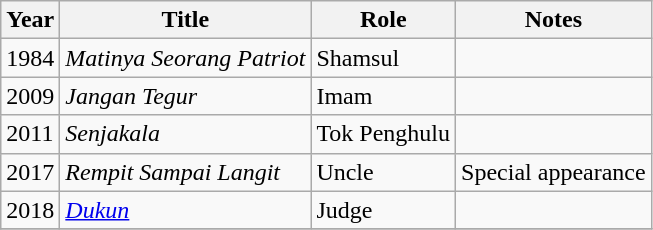<table class="wikitable">
<tr>
<th>Year</th>
<th>Title</th>
<th>Role</th>
<th>Notes</th>
</tr>
<tr>
<td>1984</td>
<td><em>Matinya Seorang Patriot</em></td>
<td>Shamsul</td>
<td></td>
</tr>
<tr>
<td>2009</td>
<td><em>Jangan Tegur</em></td>
<td>Imam</td>
<td></td>
</tr>
<tr>
<td>2011</td>
<td><em>Senjakala</em></td>
<td>Tok Penghulu</td>
<td></td>
</tr>
<tr>
<td>2017</td>
<td><em>Rempit Sampai Langit</em></td>
<td>Uncle</td>
<td>Special appearance</td>
</tr>
<tr>
<td>2018</td>
<td><em><a href='#'>Dukun</a></em></td>
<td>Judge</td>
<td></td>
</tr>
<tr>
</tr>
</table>
